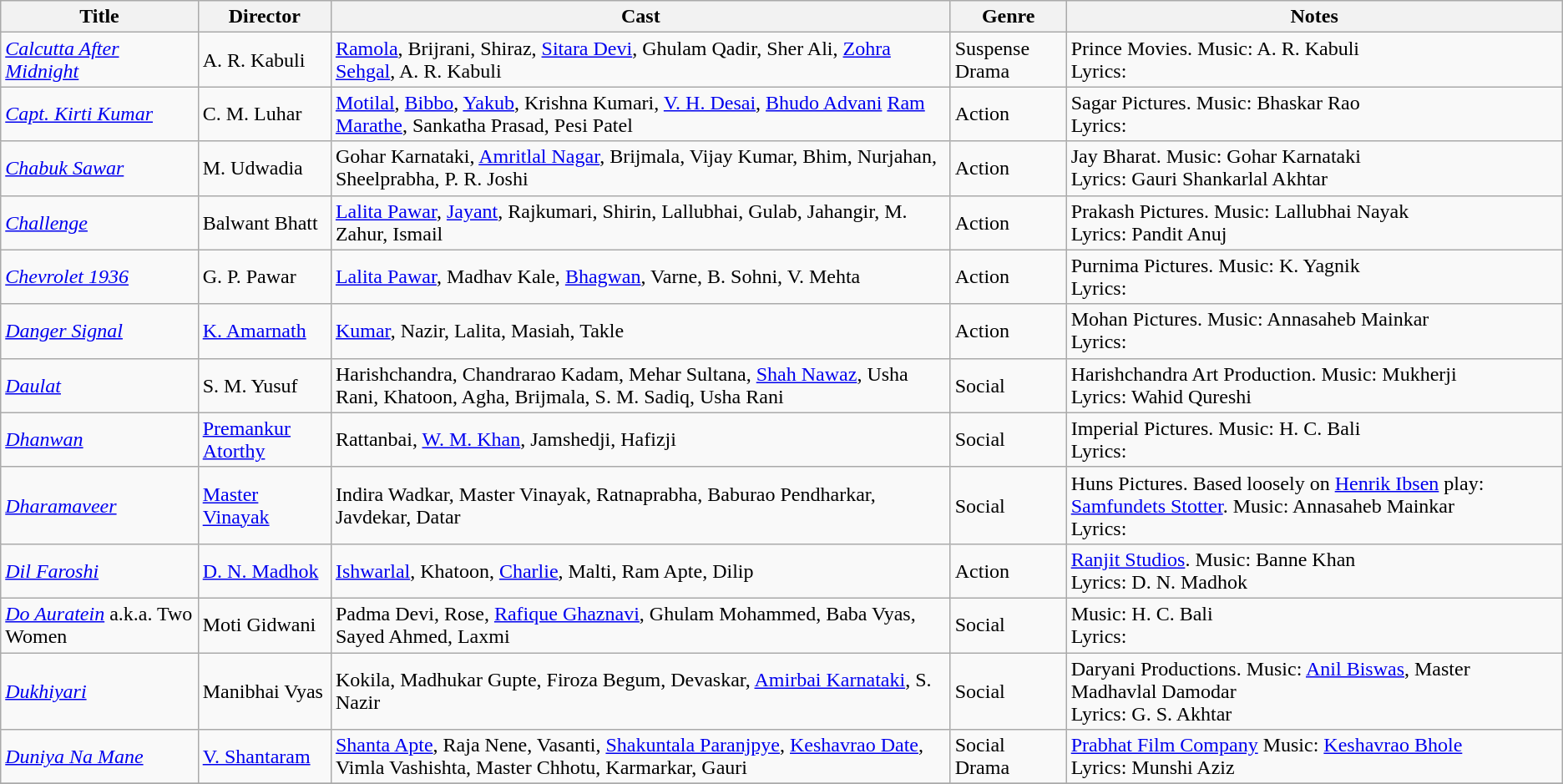<table class="wikitable">
<tr>
<th>Title</th>
<th>Director</th>
<th>Cast</th>
<th>Genre</th>
<th>Notes</th>
</tr>
<tr>
<td><em><a href='#'>Calcutta After Midnight</a></em></td>
<td>A. R. Kabuli</td>
<td><a href='#'>Ramola</a>,  Brijrani, Shiraz, <a href='#'>Sitara Devi</a>,  Ghulam Qadir, Sher Ali, <a href='#'>Zohra Sehgal</a>, A. R. Kabuli</td>
<td>Suspense Drama</td>
<td>Prince Movies. Music: A. R. Kabuli<br>Lyrics:</td>
</tr>
<tr>
<td><em><a href='#'>Capt. Kirti Kumar</a></em></td>
<td>C. M. Luhar</td>
<td><a href='#'>Motilal</a>, <a href='#'>Bibbo</a>, <a href='#'>Yakub</a>,  Krishna Kumari, <a href='#'>V. H. Desai</a>, <a href='#'>Bhudo Advani</a> <a href='#'>Ram Marathe</a>, Sankatha Prasad, Pesi Patel</td>
<td>Action</td>
<td>Sagar Pictures. Music: Bhaskar Rao<br>Lyrics:</td>
</tr>
<tr>
<td><em><a href='#'>Chabuk Sawar</a></em></td>
<td>M. Udwadia</td>
<td>Gohar Karnataki, <a href='#'>Amritlal Nagar</a>, Brijmala, Vijay Kumar, Bhim, Nurjahan, Sheelprabha, P. R. Joshi</td>
<td>Action</td>
<td>Jay Bharat. Music: Gohar Karnataki<br>Lyrics: Gauri Shankarlal Akhtar</td>
</tr>
<tr>
<td><em><a href='#'>Challenge</a></em></td>
<td>Balwant Bhatt</td>
<td><a href='#'>Lalita Pawar</a>, <a href='#'>Jayant</a>, Rajkumari, Shirin, Lallubhai, Gulab, Jahangir, M. Zahur, Ismail</td>
<td>Action</td>
<td>Prakash Pictures. Music: Lallubhai Nayak<br>Lyrics: Pandit Anuj</td>
</tr>
<tr>
<td><em><a href='#'>Chevrolet 1936</a></em></td>
<td>G. P. Pawar</td>
<td><a href='#'>Lalita Pawar</a>, Madhav Kale, <a href='#'>Bhagwan</a>, Varne, B. Sohni, V. Mehta</td>
<td>Action</td>
<td>Purnima Pictures. Music: K. Yagnik<br>Lyrics:</td>
</tr>
<tr>
<td><em><a href='#'>Danger Signal</a></em></td>
<td><a href='#'>K. Amarnath</a></td>
<td><a href='#'>Kumar</a>, Nazir, Lalita, Masiah, Takle</td>
<td>Action</td>
<td>Mohan Pictures. Music: Annasaheb Mainkar<br>Lyrics:</td>
</tr>
<tr>
<td><em><a href='#'>Daulat</a></em></td>
<td>S. M. Yusuf</td>
<td>Harishchandra, Chandrarao Kadam, Mehar Sultana, <a href='#'>Shah Nawaz</a>, Usha Rani,   Khatoon, Agha, Brijmala, S. M. Sadiq, Usha Rani</td>
<td>Social</td>
<td>Harishchandra Art Production. Music: Mukherji <br>Lyrics: Wahid Qureshi</td>
</tr>
<tr>
<td><em><a href='#'>Dhanwan</a></em></td>
<td><a href='#'>Premankur Atorthy</a></td>
<td>Rattanbai, <a href='#'>W. M. Khan</a>, Jamshedji, Hafizji</td>
<td>Social</td>
<td>Imperial Pictures. Music: H. C. Bali<br>Lyrics:</td>
</tr>
<tr>
<td><em><a href='#'>Dharamaveer</a></em></td>
<td><a href='#'>Master Vinayak</a></td>
<td>Indira Wadkar, Master Vinayak, Ratnaprabha, Baburao Pendharkar, Javdekar, Datar</td>
<td>Social</td>
<td>Huns Pictures. Based loosely on <a href='#'>Henrik Ibsen</a> play: <a href='#'>Samfundets Stotter</a>. Music: Annasaheb Mainkar<br>Lyrics:</td>
</tr>
<tr>
<td><em><a href='#'>Dil Faroshi</a></em></td>
<td><a href='#'>D. N. Madhok</a></td>
<td><a href='#'>Ishwarlal</a>, Khatoon, <a href='#'>Charlie</a>, Malti, Ram Apte, Dilip</td>
<td>Action</td>
<td><a href='#'>Ranjit Studios</a>. Music: Banne Khan<br>Lyrics: D. N. Madhok</td>
</tr>
<tr>
<td><em><a href='#'>Do Auratein</a></em> a.k.a. Two Women</td>
<td>Moti Gidwani</td>
<td>Padma Devi, Rose, <a href='#'>Rafique Ghaznavi</a>, Ghulam Mohammed, Baba Vyas, Sayed Ahmed, Laxmi</td>
<td>Social</td>
<td>Music: H. C. Bali<br>Lyrics:</td>
</tr>
<tr>
<td><em><a href='#'>Dukhiyari</a></em></td>
<td>Manibhai Vyas</td>
<td>Kokila, Madhukar Gupte, Firoza Begum, Devaskar, <a href='#'>Amirbai Karnataki</a>, S. Nazir</td>
<td>Social</td>
<td>Daryani Productions. Music: <a href='#'>Anil Biswas</a>, Master Madhavlal Damodar<br>Lyrics: G. S. Akhtar</td>
</tr>
<tr>
<td><em><a href='#'>Duniya Na Mane</a></em></td>
<td><a href='#'>V. Shantaram</a></td>
<td><a href='#'>Shanta Apte</a>, Raja Nene, Vasanti, <a href='#'>Shakuntala Paranjpye</a>, <a href='#'>Keshavrao Date</a>, Vimla Vashishta, Master Chhotu, Karmarkar, Gauri</td>
<td>Social Drama</td>
<td><a href='#'>Prabhat Film Company</a> Music: <a href='#'>Keshavrao Bhole</a><br>Lyrics: Munshi Aziz</td>
</tr>
<tr>
</tr>
</table>
